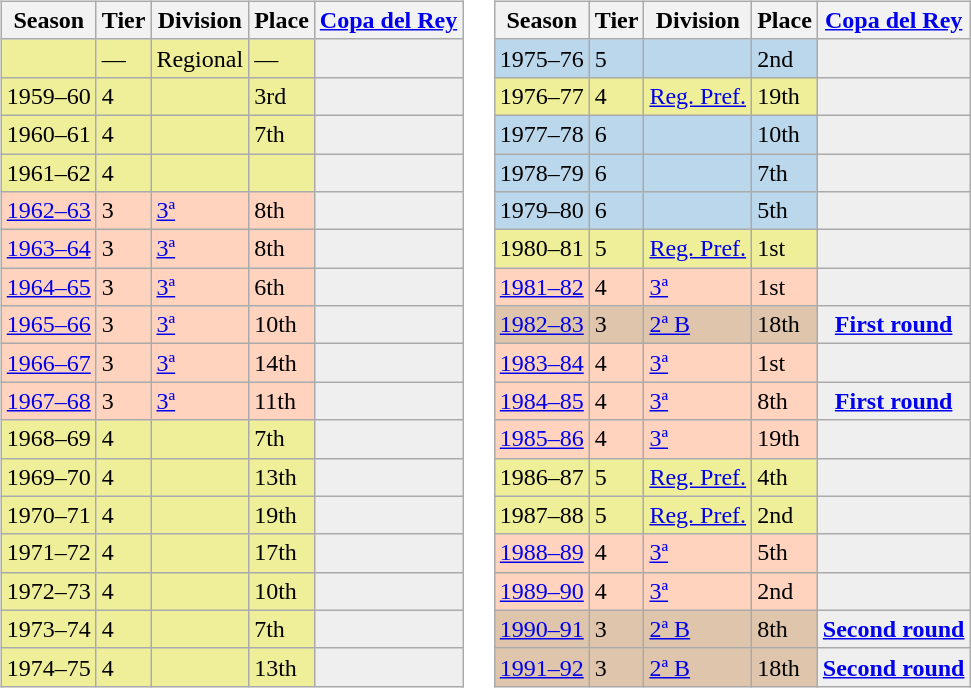<table>
<tr>
<td valign="top" width=0%><br><table class="wikitable">
<tr style="background:#f0f6fa;">
<th>Season</th>
<th>Tier</th>
<th>Division</th>
<th>Place</th>
<th><a href='#'>Copa del Rey</a></th>
</tr>
<tr>
<td style="background:#EFEF99;"></td>
<td style="background:#EFEF99;">—</td>
<td style="background:#EFEF99;">Regional</td>
<td style="background:#EFEF99;">—</td>
<th style="background:#efefef;"></th>
</tr>
<tr>
<td style="background:#EFEF99;">1959–60</td>
<td style="background:#EFEF99;">4</td>
<td style="background:#EFEF99;"></td>
<td style="background:#EFEF99;">3rd</td>
<th style="background:#efefef;"></th>
</tr>
<tr>
<td style="background:#EFEF99;">1960–61</td>
<td style="background:#EFEF99;">4</td>
<td style="background:#EFEF99;"></td>
<td style="background:#EFEF99;">7th</td>
<th style="background:#efefef;"></th>
</tr>
<tr>
<td style="background:#EFEF99;">1961–62</td>
<td style="background:#EFEF99;">4</td>
<td style="background:#EFEF99;"></td>
<td style="background:#EFEF99;"></td>
<th style="background:#efefef;"></th>
</tr>
<tr>
<td style="background:#FFD3BD;"><a href='#'>1962–63</a></td>
<td style="background:#FFD3BD;">3</td>
<td style="background:#FFD3BD;"><a href='#'>3ª</a></td>
<td style="background:#FFD3BD;">8th</td>
<th style="background:#efefef;"></th>
</tr>
<tr>
<td style="background:#FFD3BD;"><a href='#'>1963–64</a></td>
<td style="background:#FFD3BD;">3</td>
<td style="background:#FFD3BD;"><a href='#'>3ª</a></td>
<td style="background:#FFD3BD;">8th</td>
<th style="background:#efefef;"></th>
</tr>
<tr>
<td style="background:#FFD3BD;"><a href='#'>1964–65</a></td>
<td style="background:#FFD3BD;">3</td>
<td style="background:#FFD3BD;"><a href='#'>3ª</a></td>
<td style="background:#FFD3BD;">6th</td>
<th style="background:#efefef;"></th>
</tr>
<tr>
<td style="background:#FFD3BD;"><a href='#'>1965–66</a></td>
<td style="background:#FFD3BD;">3</td>
<td style="background:#FFD3BD;"><a href='#'>3ª</a></td>
<td style="background:#FFD3BD;">10th</td>
<th style="background:#efefef;"></th>
</tr>
<tr>
<td style="background:#FFD3BD;"><a href='#'>1966–67</a></td>
<td style="background:#FFD3BD;">3</td>
<td style="background:#FFD3BD;"><a href='#'>3ª</a></td>
<td style="background:#FFD3BD;">14th</td>
<th style="background:#efefef;"></th>
</tr>
<tr>
<td style="background:#FFD3BD;"><a href='#'>1967–68</a></td>
<td style="background:#FFD3BD;">3</td>
<td style="background:#FFD3BD;"><a href='#'>3ª</a></td>
<td style="background:#FFD3BD;">11th</td>
<th style="background:#efefef;"></th>
</tr>
<tr>
<td style="background:#EFEF99;">1968–69</td>
<td style="background:#EFEF99;">4</td>
<td style="background:#EFEF99;"></td>
<td style="background:#EFEF99;">7th</td>
<th style="background:#efefef;"></th>
</tr>
<tr>
<td style="background:#EFEF99;">1969–70</td>
<td style="background:#EFEF99;">4</td>
<td style="background:#EFEF99;"></td>
<td style="background:#EFEF99;">13th</td>
<th style="background:#efefef;"></th>
</tr>
<tr>
<td style="background:#EFEF99;">1970–71</td>
<td style="background:#EFEF99;">4</td>
<td style="background:#EFEF99;"></td>
<td style="background:#EFEF99;">19th</td>
<th style="background:#efefef;"></th>
</tr>
<tr>
<td style="background:#EFEF99;">1971–72</td>
<td style="background:#EFEF99;">4</td>
<td style="background:#EFEF99;"></td>
<td style="background:#EFEF99;">17th</td>
<th style="background:#efefef;"></th>
</tr>
<tr>
<td style="background:#EFEF99;">1972–73</td>
<td style="background:#EFEF99;">4</td>
<td style="background:#EFEF99;"></td>
<td style="background:#EFEF99;">10th</td>
<th style="background:#efefef;"></th>
</tr>
<tr>
<td style="background:#EFEF99;">1973–74</td>
<td style="background:#EFEF99;">4</td>
<td style="background:#EFEF99;"></td>
<td style="background:#EFEF99;">7th</td>
<th style="background:#efefef;"></th>
</tr>
<tr>
<td style="background:#EFEF99;">1974–75</td>
<td style="background:#EFEF99;">4</td>
<td style="background:#EFEF99;"></td>
<td style="background:#EFEF99;">13th</td>
<th style="background:#efefef;"></th>
</tr>
</table>
</td>
<td valign="top" width=0%><br><table class="wikitable">
<tr style="background:#f0f6fa;">
<th>Season</th>
<th>Tier</th>
<th>Division</th>
<th>Place</th>
<th><a href='#'>Copa del Rey</a></th>
</tr>
<tr>
<td style="background:#BBD7EC;">1975–76</td>
<td style="background:#BBD7EC;">5</td>
<td style="background:#BBD7EC;"></td>
<td style="background:#BBD7EC;">2nd</td>
<th style="background:#efefef;"></th>
</tr>
<tr>
<td style="background:#EFEF99;">1976–77</td>
<td style="background:#EFEF99;">4</td>
<td style="background:#EFEF99;"><a href='#'>Reg. Pref.</a></td>
<td style="background:#EFEF99;">19th</td>
<th style="background:#efefef;"></th>
</tr>
<tr>
<td style="background:#BBD7EC;">1977–78</td>
<td style="background:#BBD7EC;">6</td>
<td style="background:#BBD7EC;"></td>
<td style="background:#BBD7EC;">10th</td>
<th style="background:#efefef;"></th>
</tr>
<tr>
<td style="background:#BBD7EC;">1978–79</td>
<td style="background:#BBD7EC;">6</td>
<td style="background:#BBD7EC;"></td>
<td style="background:#BBD7EC;">7th</td>
<th style="background:#efefef;"></th>
</tr>
<tr>
<td style="background:#BBD7EC;">1979–80</td>
<td style="background:#BBD7EC;">6</td>
<td style="background:#BBD7EC;"></td>
<td style="background:#BBD7EC;">5th</td>
<th style="background:#efefef;"></th>
</tr>
<tr>
<td style="background:#EFEF99;">1980–81</td>
<td style="background:#EFEF99;">5</td>
<td style="background:#EFEF99;"><a href='#'>Reg. Pref.</a></td>
<td style="background:#EFEF99;">1st</td>
<th style="background:#efefef;"></th>
</tr>
<tr>
<td style="background:#FFD3BD;"><a href='#'>1981–82</a></td>
<td style="background:#FFD3BD;">4</td>
<td style="background:#FFD3BD;"><a href='#'>3ª</a></td>
<td style="background:#FFD3BD;">1st</td>
<th style="background:#efefef;"></th>
</tr>
<tr>
<td style="background:#DEC5AB;"><a href='#'>1982–83</a></td>
<td style="background:#DEC5AB;">3</td>
<td style="background:#DEC5AB;"><a href='#'>2ª B</a></td>
<td style="background:#DEC5AB;">18th</td>
<th style="background:#efefef;"><a href='#'>First round</a></th>
</tr>
<tr>
<td style="background:#FFD3BD;"><a href='#'>1983–84</a></td>
<td style="background:#FFD3BD;">4</td>
<td style="background:#FFD3BD;"><a href='#'>3ª</a></td>
<td style="background:#FFD3BD;">1st</td>
<th style="background:#efefef;"></th>
</tr>
<tr>
<td style="background:#FFD3BD;"><a href='#'>1984–85</a></td>
<td style="background:#FFD3BD;">4</td>
<td style="background:#FFD3BD;"><a href='#'>3ª</a></td>
<td style="background:#FFD3BD;">8th</td>
<th style="background:#efefef;"><a href='#'>First round</a></th>
</tr>
<tr>
<td style="background:#FFD3BD;"><a href='#'>1985–86</a></td>
<td style="background:#FFD3BD;">4</td>
<td style="background:#FFD3BD;"><a href='#'>3ª</a></td>
<td style="background:#FFD3BD;">19th</td>
<th style="background:#efefef;"></th>
</tr>
<tr>
<td style="background:#EFEF99;">1986–87</td>
<td style="background:#EFEF99;">5</td>
<td style="background:#EFEF99;"><a href='#'>Reg. Pref.</a></td>
<td style="background:#EFEF99;">4th</td>
<th style="background:#efefef;"></th>
</tr>
<tr>
<td style="background:#EFEF99;">1987–88</td>
<td style="background:#EFEF99;">5</td>
<td style="background:#EFEF99;"><a href='#'>Reg. Pref.</a></td>
<td style="background:#EFEF99;">2nd</td>
<th style="background:#efefef;"></th>
</tr>
<tr>
<td style="background:#FFD3BD;"><a href='#'>1988–89</a></td>
<td style="background:#FFD3BD;">4</td>
<td style="background:#FFD3BD;"><a href='#'>3ª</a></td>
<td style="background:#FFD3BD;">5th</td>
<th style="background:#efefef;"></th>
</tr>
<tr>
<td style="background:#FFD3BD;"><a href='#'>1989–90</a></td>
<td style="background:#FFD3BD;">4</td>
<td style="background:#FFD3BD;"><a href='#'>3ª</a></td>
<td style="background:#FFD3BD;">2nd</td>
<th style="background:#efefef;"></th>
</tr>
<tr>
<td style="background:#DEC5AB;"><a href='#'>1990–91</a></td>
<td style="background:#DEC5AB;">3</td>
<td style="background:#DEC5AB;"><a href='#'>2ª B</a></td>
<td style="background:#DEC5AB;">8th</td>
<th style="background:#efefef;"><a href='#'>Second round</a></th>
</tr>
<tr>
<td style="background:#DEC5AB;"><a href='#'>1991–92</a></td>
<td style="background:#DEC5AB;">3</td>
<td style="background:#DEC5AB;"><a href='#'>2ª B</a></td>
<td style="background:#DEC5AB;">18th</td>
<th style="background:#efefef;"><a href='#'>Second round</a></th>
</tr>
</table>
</td>
</tr>
</table>
